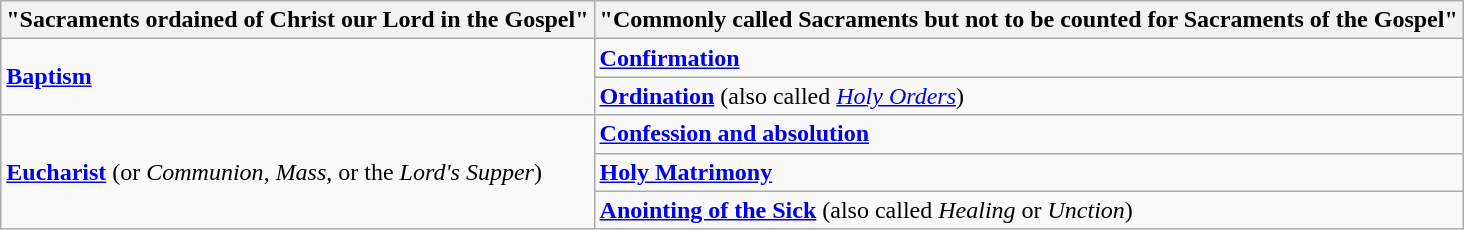<table class="wikitable">
<tr>
<th>"Sacraments ordained of Christ our Lord in the Gospel"</th>
<th>"Commonly called Sacraments but not to be counted for Sacraments of the Gospel"</th>
</tr>
<tr>
<td rowspan="2"><strong><a href='#'>Baptism</a></strong></td>
<td><strong><a href='#'>Confirmation</a></strong></td>
</tr>
<tr>
<td><strong><a href='#'>Ordination</a></strong> (also called <em><a href='#'>Holy Orders</a></em>)</td>
</tr>
<tr>
<td rowspan="3"><strong><a href='#'>Eucharist</a></strong> (or <em>Communion</em>, <em>Mass</em>, or the <em>Lord's Supper</em>)</td>
<td><strong><a href='#'>Confession and absolution</a></strong></td>
</tr>
<tr>
<td><strong><a href='#'>Holy Matrimony</a></strong></td>
</tr>
<tr>
<td><strong><a href='#'>Anointing of the Sick</a></strong> (also called <em>Healing</em> or <em>Unction</em>)</td>
</tr>
</table>
